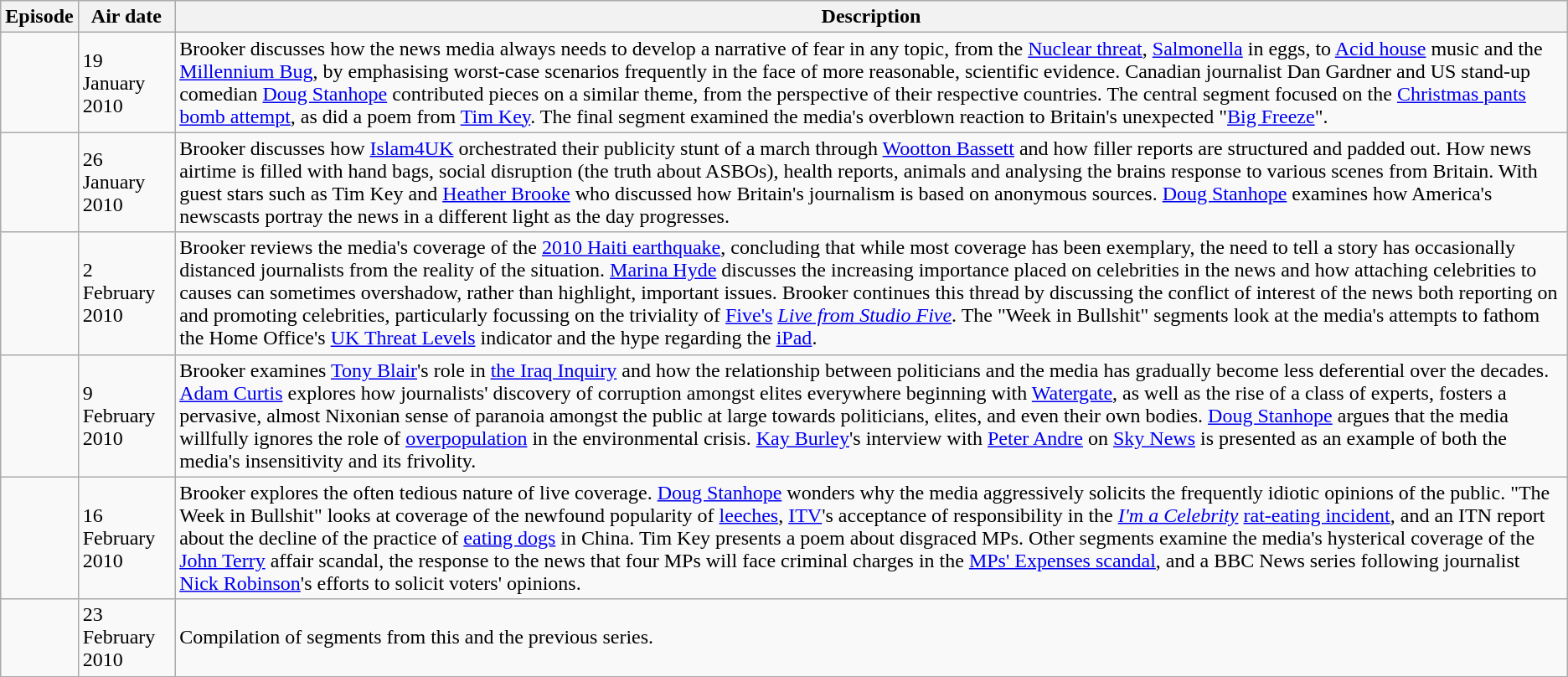<table class="wikitable">
<tr>
<th>Episode</th>
<th>Air date</th>
<th>Description</th>
</tr>
<tr>
<td align="left"></td>
<td align="left">19 January 2010</td>
<td align="left">Brooker discusses how the news media always needs to develop a narrative of fear in any topic, from the <a href='#'>Nuclear threat</a>, <a href='#'>Salmonella</a> in eggs, to <a href='#'>Acid house</a> music and the <a href='#'>Millennium Bug</a>, by emphasising worst-case scenarios frequently in the face of more reasonable, scientific evidence. Canadian journalist Dan Gardner and US stand-up comedian <a href='#'>Doug Stanhope</a> contributed pieces on a similar theme, from the perspective of their respective countries. The central segment focused on the <a href='#'>Christmas pants bomb attempt</a>, as did a poem from <a href='#'>Tim Key</a>. The final segment examined the media's overblown reaction to Britain's unexpected "<a href='#'>Big Freeze</a>".</td>
</tr>
<tr>
<td align="left"></td>
<td align="left">26 January 2010</td>
<td align="left">Brooker discusses how <a href='#'>Islam4UK</a> orchestrated their publicity stunt of a march through <a href='#'>Wootton Bassett</a> and how filler reports are structured and padded out. How news airtime is filled with hand bags, social disruption (the truth about ASBOs), health reports, animals and analysing the brains response to various scenes from Britain. With guest stars such as Tim Key and <a href='#'>Heather Brooke</a> who discussed how Britain's journalism is based on anonymous sources. <a href='#'>Doug Stanhope</a> examines how America's newscasts portray the news in a different light as the day progresses.</td>
</tr>
<tr>
<td align="left"></td>
<td align="left">2 February 2010</td>
<td align="left">Brooker reviews the media's coverage of the <a href='#'>2010 Haiti earthquake</a>, concluding that while most coverage has been exemplary, the need to tell a story has occasionally distanced journalists from the reality of the situation. <a href='#'>Marina Hyde</a> discusses the increasing importance placed on celebrities in the news and how attaching celebrities to causes can sometimes overshadow, rather than highlight, important issues. Brooker continues this thread by discussing the conflict of interest of the news both reporting on and promoting celebrities, particularly focussing on the triviality of <a href='#'>Five's</a> <em><a href='#'>Live from Studio Five</a></em>. The "Week in Bullshit" segments look at the media's attempts to fathom the Home Office's <a href='#'>UK Threat Levels</a> indicator and the hype regarding the <a href='#'>iPad</a>.</td>
</tr>
<tr>
<td align="left"></td>
<td align="left">9 February 2010</td>
<td align="left">Brooker examines <a href='#'>Tony Blair</a>'s role in <a href='#'>the Iraq Inquiry</a> and how the relationship between politicians and the media has gradually become less deferential over the decades. <a href='#'>Adam Curtis</a> explores how journalists' discovery of corruption amongst elites everywhere beginning with <a href='#'>Watergate</a>, as well as the rise of a class of experts, fosters a pervasive, almost Nixonian sense of paranoia amongst the public at large towards politicians, elites, and even their own bodies. <a href='#'>Doug Stanhope</a> argues that the media willfully ignores the role of <a href='#'>overpopulation</a> in the environmental crisis. <a href='#'>Kay Burley</a>'s interview with <a href='#'>Peter Andre</a> on <a href='#'>Sky News</a> is presented as an example of both the media's insensitivity and its frivolity.</td>
</tr>
<tr>
<td align="left"></td>
<td align="left">16 February 2010</td>
<td align="left">Brooker explores the often tedious nature of live coverage. <a href='#'>Doug Stanhope</a> wonders why the media aggressively solicits the frequently idiotic opinions of the public. "The Week in Bullshit" looks at coverage of the newfound popularity of <a href='#'>leeches</a>, <a href='#'>ITV</a>'s acceptance of responsibility in the <em><a href='#'>I'm a Celebrity</a></em> <a href='#'>rat-eating incident</a>, and an ITN report about the decline of the practice of <a href='#'>eating dogs</a> in China. Tim Key presents a poem about disgraced MPs. Other segments examine the media's hysterical coverage of the <a href='#'>John Terry</a> affair scandal, the response to the news that four MPs will face criminal charges in the <a href='#'>MPs' Expenses scandal</a>, and a BBC News series following journalist <a href='#'>Nick Robinson</a>'s efforts to solicit voters' opinions.</td>
</tr>
<tr>
<td align="left"></td>
<td align="left">23 February 2010</td>
<td align="left">Compilation of segments from this and the previous series.</td>
</tr>
<tr>
</tr>
</table>
